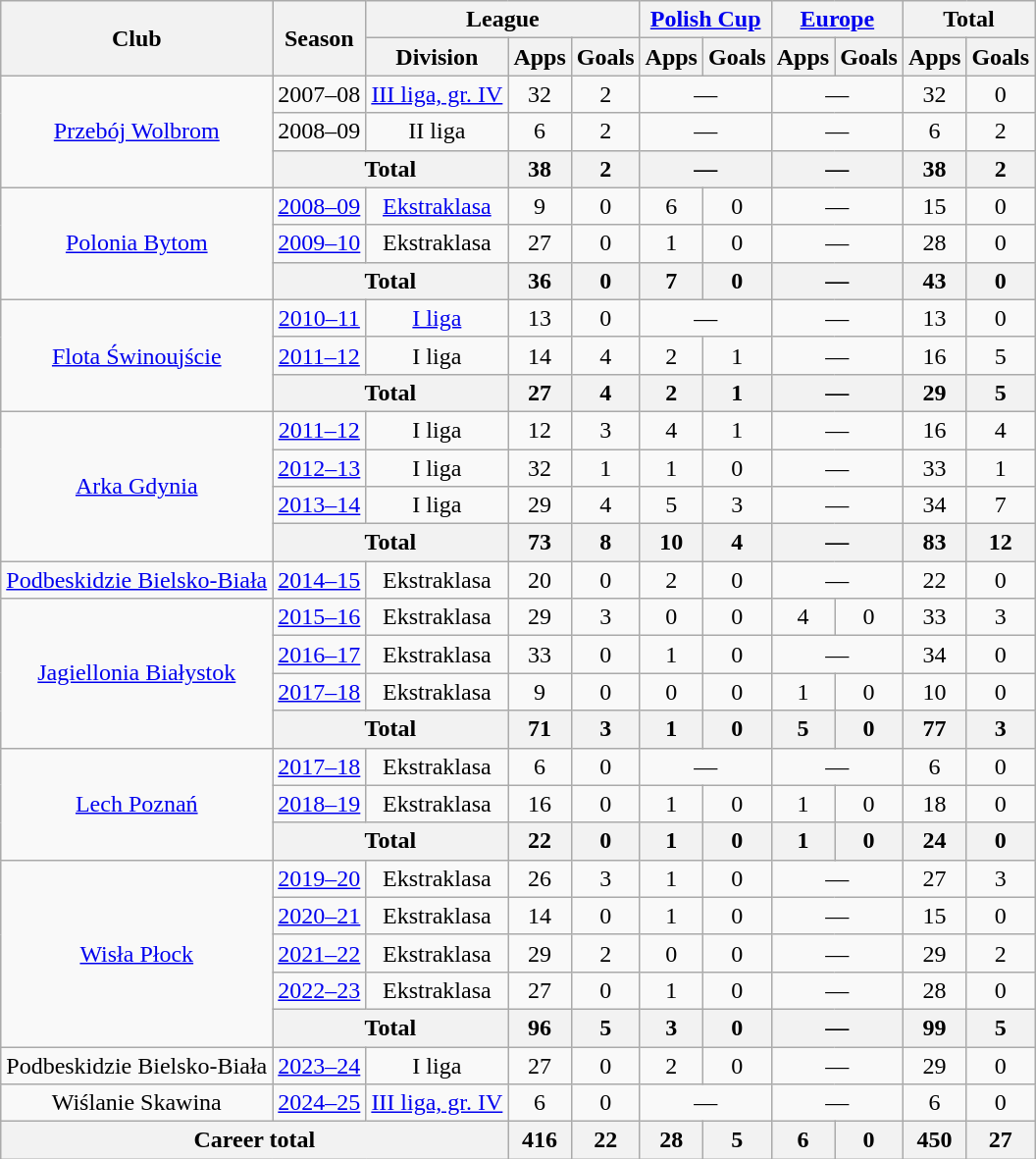<table class="wikitable" style="text-align: center;">
<tr>
<th rowspan="2">Club</th>
<th rowspan="2">Season</th>
<th colspan="3">League</th>
<th colspan="2"><a href='#'>Polish Cup</a></th>
<th colspan="2"><a href='#'>Europe</a></th>
<th colspan="2">Total</th>
</tr>
<tr>
<th>Division</th>
<th>Apps</th>
<th>Goals</th>
<th>Apps</th>
<th>Goals</th>
<th>Apps</th>
<th>Goals</th>
<th>Apps</th>
<th>Goals</th>
</tr>
<tr>
<td rowspan="3"><a href='#'>Przebój Wolbrom</a></td>
<td>2007–08</td>
<td><a href='#'>III liga, gr. IV</a></td>
<td>32</td>
<td>2</td>
<td colspan="2">—</td>
<td colspan="2">—</td>
<td>32</td>
<td>0</td>
</tr>
<tr>
<td>2008–09</td>
<td>II liga</td>
<td>6</td>
<td>2</td>
<td colspan="2">—</td>
<td colspan="2">—</td>
<td>6</td>
<td>2</td>
</tr>
<tr>
<th colspan="2">Total</th>
<th>38</th>
<th>2</th>
<th colspan="2">—</th>
<th colspan="2">—</th>
<th>38</th>
<th>2</th>
</tr>
<tr>
<td rowspan="3"><a href='#'>Polonia Bytom</a></td>
<td><a href='#'>2008–09</a></td>
<td><a href='#'>Ekstraklasa</a></td>
<td>9</td>
<td>0</td>
<td>6</td>
<td>0</td>
<td colspan="2">—</td>
<td>15</td>
<td>0</td>
</tr>
<tr>
<td><a href='#'>2009–10</a></td>
<td>Ekstraklasa</td>
<td>27</td>
<td>0</td>
<td>1</td>
<td>0</td>
<td colspan="2">—</td>
<td>28</td>
<td>0</td>
</tr>
<tr>
<th colspan="2">Total</th>
<th>36</th>
<th>0</th>
<th>7</th>
<th>0</th>
<th colspan="2">—</th>
<th>43</th>
<th>0</th>
</tr>
<tr>
<td rowspan="3"><a href='#'>Flota Świnoujście</a></td>
<td><a href='#'>2010–11</a></td>
<td><a href='#'>I liga</a></td>
<td>13</td>
<td>0</td>
<td colspan="2">—</td>
<td colspan="2">—</td>
<td>13</td>
<td>0</td>
</tr>
<tr>
<td><a href='#'>2011–12</a></td>
<td>I liga</td>
<td>14</td>
<td>4</td>
<td>2</td>
<td>1</td>
<td colspan="2">—</td>
<td>16</td>
<td>5</td>
</tr>
<tr>
<th colspan="2">Total</th>
<th>27</th>
<th>4</th>
<th>2</th>
<th>1</th>
<th colspan="2">—</th>
<th>29</th>
<th>5</th>
</tr>
<tr>
<td rowspan="4"><a href='#'>Arka Gdynia</a></td>
<td><a href='#'>2011–12</a></td>
<td>I liga</td>
<td>12</td>
<td>3</td>
<td>4</td>
<td>1</td>
<td colspan="2">—</td>
<td>16</td>
<td>4</td>
</tr>
<tr>
<td><a href='#'>2012–13</a></td>
<td>I liga</td>
<td>32</td>
<td>1</td>
<td>1</td>
<td>0</td>
<td colspan="2">—</td>
<td>33</td>
<td>1</td>
</tr>
<tr>
<td><a href='#'>2013–14</a></td>
<td>I liga</td>
<td>29</td>
<td>4</td>
<td>5</td>
<td>3</td>
<td colspan="2">—</td>
<td>34</td>
<td>7</td>
</tr>
<tr>
<th colspan="2">Total</th>
<th>73</th>
<th>8</th>
<th>10</th>
<th>4</th>
<th colspan="2">—</th>
<th>83</th>
<th>12</th>
</tr>
<tr>
<td rowspan="1"><a href='#'>Podbeskidzie Bielsko-Biała</a></td>
<td><a href='#'>2014–15</a></td>
<td>Ekstraklasa</td>
<td>20</td>
<td>0</td>
<td>2</td>
<td>0</td>
<td colspan="2">—</td>
<td>22</td>
<td>0</td>
</tr>
<tr>
<td rowspan="4"><a href='#'>Jagiellonia Białystok</a></td>
<td><a href='#'>2015–16</a></td>
<td>Ekstraklasa</td>
<td>29</td>
<td>3</td>
<td>0</td>
<td>0</td>
<td>4</td>
<td>0</td>
<td>33</td>
<td>3</td>
</tr>
<tr>
<td><a href='#'>2016–17</a></td>
<td>Ekstraklasa</td>
<td>33</td>
<td>0</td>
<td>1</td>
<td>0</td>
<td colspan="2">—</td>
<td>34</td>
<td>0</td>
</tr>
<tr>
<td><a href='#'>2017–18</a></td>
<td>Ekstraklasa</td>
<td>9</td>
<td>0</td>
<td>0</td>
<td>0</td>
<td>1</td>
<td>0</td>
<td>10</td>
<td>0</td>
</tr>
<tr>
<th colspan="2">Total</th>
<th>71</th>
<th>3</th>
<th>1</th>
<th>0</th>
<th>5</th>
<th>0</th>
<th>77</th>
<th>3</th>
</tr>
<tr>
<td rowspan="3"><a href='#'>Lech Poznań</a></td>
<td><a href='#'>2017–18</a></td>
<td>Ekstraklasa</td>
<td>6</td>
<td>0</td>
<td colspan="2">—</td>
<td colspan="2">—</td>
<td>6</td>
<td>0</td>
</tr>
<tr>
<td><a href='#'>2018–19</a></td>
<td>Ekstraklasa</td>
<td>16</td>
<td>0</td>
<td>1</td>
<td>0</td>
<td>1</td>
<td>0</td>
<td>18</td>
<td>0</td>
</tr>
<tr>
<th colspan="2">Total</th>
<th>22</th>
<th>0</th>
<th>1</th>
<th>0</th>
<th>1</th>
<th>0</th>
<th>24</th>
<th>0</th>
</tr>
<tr>
<td rowspan="5"><a href='#'>Wisła Płock</a></td>
<td><a href='#'>2019–20</a></td>
<td>Ekstraklasa</td>
<td>26</td>
<td>3</td>
<td>1</td>
<td>0</td>
<td colspan="2">—</td>
<td>27</td>
<td>3</td>
</tr>
<tr>
<td><a href='#'>2020–21</a></td>
<td>Ekstraklasa</td>
<td>14</td>
<td>0</td>
<td>1</td>
<td>0</td>
<td colspan="2">—</td>
<td>15</td>
<td>0</td>
</tr>
<tr>
<td><a href='#'>2021–22</a></td>
<td>Ekstraklasa</td>
<td>29</td>
<td>2</td>
<td>0</td>
<td>0</td>
<td colspan="2">—</td>
<td>29</td>
<td>2</td>
</tr>
<tr>
<td><a href='#'>2022–23</a></td>
<td>Ekstraklasa</td>
<td>27</td>
<td>0</td>
<td>1</td>
<td>0</td>
<td colspan="2">—</td>
<td>28</td>
<td>0</td>
</tr>
<tr>
<th colspan="2">Total</th>
<th>96</th>
<th>5</th>
<th>3</th>
<th>0</th>
<th colspan="2">—</th>
<th>99</th>
<th>5</th>
</tr>
<tr>
<td rowspan="1">Podbeskidzie Bielsko-Biała</td>
<td><a href='#'>2023–24</a></td>
<td>I liga</td>
<td>27</td>
<td>0</td>
<td>2</td>
<td>0</td>
<td colspan="2">—</td>
<td>29</td>
<td>0</td>
</tr>
<tr>
<td>Wiślanie Skawina</td>
<td><a href='#'>2024–25</a></td>
<td><a href='#'>III liga, gr. IV</a></td>
<td>6</td>
<td>0</td>
<td colspan="2">—</td>
<td colspan="2">—</td>
<td>6</td>
<td>0</td>
</tr>
<tr>
<th colspan="3">Career total</th>
<th>416</th>
<th>22</th>
<th>28</th>
<th>5</th>
<th>6</th>
<th>0</th>
<th>450</th>
<th>27</th>
</tr>
</table>
